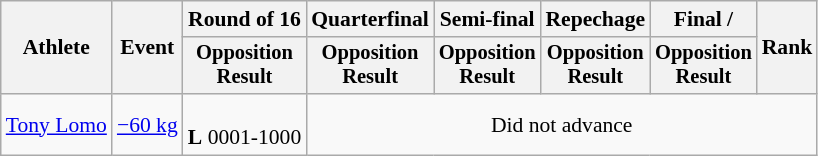<table class="wikitable" style="font-size:90%">
<tr>
<th rowspan=2>Athlete</th>
<th rowspan=2>Event</th>
<th>Round of 16</th>
<th>Quarterfinal</th>
<th>Semi-final</th>
<th>Repechage</th>
<th>Final / </th>
<th rowspan=2>Rank</th>
</tr>
<tr style="font-size: 95%">
<th>Opposition<br>Result</th>
<th>Opposition<br>Result</th>
<th>Opposition<br>Result</th>
<th>Opposition<br>Result</th>
<th>Opposition<br>Result</th>
</tr>
<tr align=center>
<td align=left><a href='#'>Tony Lomo</a></td>
<td align=left><a href='#'>−60 kg</a></td>
<td><br><strong>L</strong> 0001-1000</td>
<td colspan=5>Did not advance</td>
</tr>
</table>
